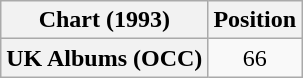<table class="wikitable plainrowheaders" style="text-align:center">
<tr>
<th>Chart (1993)</th>
<th>Position</th>
</tr>
<tr>
<th scope="row">UK Albums (OCC)</th>
<td>66</td>
</tr>
</table>
